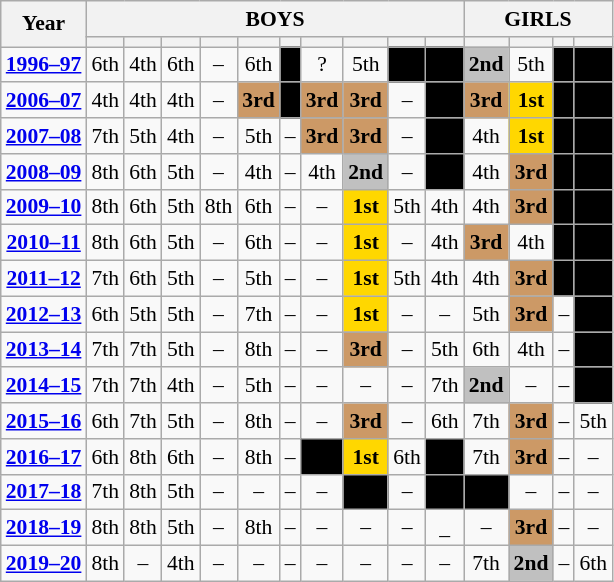<table class="wikitable" style="font-size: 90%;">
<tr>
<th rowspan=2>Year</th>
<th colspan="10">BOYS</th>
<th colspan="4">GIRLS</th>
</tr>
<tr>
<th></th>
<th></th>
<th></th>
<th></th>
<th></th>
<th></th>
<th></th>
<th></th>
<th></th>
<th></th>
<th></th>
<th></th>
<th></th>
<th></th>
</tr>
<tr align="center">
<td><strong><a href='#'>1996–97</a></strong></td>
<td>6th</td>
<td>4th</td>
<td>6th</td>
<td align=center>–</td>
<td>6th</td>
<td bgcolor="#000000"> </td>
<td>?</td>
<td>5th</td>
<td bgcolor="#000000"> </td>
<td bgcolor=#000000> </td>
<td bgcolor="silver"><strong>2nd</strong></td>
<td>5th</td>
<td bgcolor="#000000"> </td>
<td bgcolor="#000000"> </td>
</tr>
<tr align="center">
<td><strong><a href='#'>2006–07</a></strong></td>
<td>4th</td>
<td>4th</td>
<td>4th</td>
<td align=center>–</td>
<td bgcolor="CC9966"><strong>3rd</strong></td>
<td bgcolor="#000000"> </td>
<td bgcolor="CC9966"><strong>3rd</strong></td>
<td bgcolor="CC9966"><strong>3rd</strong></td>
<td align=center>–</td>
<td bgcolor=#000000> </td>
<td bgcolor="CC9966"><strong>3rd</strong></td>
<td bgcolor=gold><strong>1st</strong></td>
<td bgcolor="#000000"> </td>
<td bgcolor="#000000"> </td>
</tr>
<tr align="center">
<td><strong><a href='#'>2007–08</a></strong></td>
<td>7th</td>
<td>5th</td>
<td>4th</td>
<td align=center>–</td>
<td>5th</td>
<td align=center>–</td>
<td bgcolor="CC9966"><strong>3rd</strong></td>
<td bgcolor="CC9966"><strong>3rd</strong></td>
<td align=center>–</td>
<td bgcolor=#000000> </td>
<td>4th</td>
<td bgcolor=gold><strong>1st</strong></td>
<td bgcolor="#000000"> </td>
<td bgcolor="#000000"> </td>
</tr>
<tr align="center">
<td><strong><a href='#'>2008–09</a></strong></td>
<td>8th</td>
<td>6th</td>
<td>5th</td>
<td align=center>–</td>
<td>4th</td>
<td align=center>–</td>
<td>4th</td>
<td bgcolor="silver"><strong>2nd</strong></td>
<td align=center>–</td>
<td bgcolor=#000000> </td>
<td>4th</td>
<td bgcolor="CC9966"><strong>3rd</strong></td>
<td bgcolor="#000000"> </td>
<td bgcolor="#000000"> </td>
</tr>
<tr align="center">
<td><strong><a href='#'>2009–10</a></strong></td>
<td>8th</td>
<td>6th</td>
<td>5th</td>
<td align=center>8th</td>
<td>6th</td>
<td align=center>–</td>
<td>–</td>
<td bgcolor=gold><strong>1st</strong></td>
<td align=center>5th</td>
<td>4th</td>
<td>4th</td>
<td bgcolor="CC9966"><strong>3rd</strong></td>
<td bgcolor="#000000"> </td>
<td bgcolor="#000000"> </td>
</tr>
<tr align="center">
<td><strong><a href='#'>2010–11</a></strong></td>
<td>8th</td>
<td>6th</td>
<td>5th</td>
<td align=center>–</td>
<td>6th</td>
<td align=center>–</td>
<td>–</td>
<td bgcolor=gold><strong>1st</strong></td>
<td align=center>–</td>
<td>4th</td>
<td bgcolor="CC9966"><strong>3rd</strong></td>
<td>4th</td>
<td bgcolor="#000000"> </td>
<td bgcolor="#000000"> </td>
</tr>
<tr align="center">
<td><strong><a href='#'>2011–12</a></strong></td>
<td>7th</td>
<td>6th</td>
<td>5th</td>
<td align=center>–</td>
<td>5th</td>
<td align="center">–</td>
<td>–</td>
<td bgcolor=gold><strong>1st</strong></td>
<td align=center>5th</td>
<td>4th</td>
<td>4th</td>
<td bgcolor="CC9966"><strong>3rd</strong></td>
<td bgcolor="#000000"> </td>
<td bgcolor="#000000"> </td>
</tr>
<tr align="center">
<td><strong><a href='#'>2012–13</a></strong></td>
<td>6th</td>
<td>5th</td>
<td>5th</td>
<td align=center>–</td>
<td>7th</td>
<td align="center">–</td>
<td>–</td>
<td bgcolor=gold><strong>1st</strong></td>
<td align=center>–</td>
<td>–</td>
<td>5th</td>
<td bgcolor="CC9966"><strong>3rd</strong></td>
<td>–</td>
<td bgcolor="#000000"> </td>
</tr>
<tr align="center">
<td><strong><a href='#'>2013–14</a></strong></td>
<td>7th</td>
<td>7th</td>
<td>5th</td>
<td align=center>–</td>
<td>8th</td>
<td align=center>–</td>
<td>–</td>
<td bgcolor="CC9966"><strong>3rd</strong></td>
<td align="center">–</td>
<td>5th</td>
<td>6th</td>
<td>4th</td>
<td>–</td>
<td bgcolor="#000000"> </td>
</tr>
<tr align="center">
<td><strong><a href='#'>2014–15</a></strong></td>
<td>7th</td>
<td>7th</td>
<td>4th</td>
<td align="center">–</td>
<td>5th</td>
<td align="center">–</td>
<td –>–</td>
<td align="center">–</td>
<td>–</td>
<td>7th</td>
<td bgcolor="silver"><strong>2nd</strong></td>
<td>–</td>
<td>–</td>
<td bgcolor="#000000"> </td>
</tr>
<tr align="center">
<td><strong><a href='#'>2015–16</a></strong></td>
<td>6th</td>
<td>7th</td>
<td>5th</td>
<td align=center>–</td>
<td>8th</td>
<td align=center>–</td>
<td>–</td>
<td bgcolor="CC9966"><strong>3rd</strong></td>
<td align=center>–</td>
<td>6th</td>
<td>7th</td>
<td bgcolor="CC9966"><strong>3rd</strong></td>
<td>–</td>
<td>5th</td>
</tr>
<tr align="center">
<td><strong><a href='#'>2016–17</a></strong></td>
<td>6th</td>
<td>8th</td>
<td>6th</td>
<td align="center">–</td>
<td>8th</td>
<td align=center>–</td>
<td bgcolor="#000000"> </td>
<td bgcolor="gold"><strong>1st</strong></td>
<td align=center>6th</td>
<td bgcolor="#000000"> </td>
<td>7th</td>
<td bgcolor="CC9966"><strong>3rd</strong></td>
<td>–</td>
<td>–</td>
</tr>
<tr align="center">
<td><strong><a href='#'>2017–18</a></strong></td>
<td>7th</td>
<td>8th</td>
<td>5th</td>
<td align=center>–</td>
<td>–</td>
<td align="center">–</td>
<td>–</td>
<td bgcolor="#000000"></td>
<td align="center">–</td>
<td bgcolor="000000">7th</td>
<td bgcolor="000000"></td>
<td>–</td>
<td>–</td>
<td>–</td>
</tr>
<tr align="center">
<td><strong><a href='#'>2018–19</a></strong></td>
<td>8th</td>
<td>8th</td>
<td>5th</td>
<td align=center>–</td>
<td>8th</td>
<td align=center>–</td>
<td –>–</td>
<td align="center">–</td>
<td>–</td>
<td –>_</td>
<td>–</td>
<td bgcolor="CC9966"><strong>3rd</strong></td>
<td>–</td>
<td>–</td>
</tr>
<tr align="center">
<td><strong><a href='#'>2019–20</a></strong></td>
<td>8th</td>
<td>–</td>
<td>4th</td>
<td align="center">–</td>
<td>–</td>
<td align="center">–</td>
<td>–</td>
<td>–</td>
<td align="center">–</td>
<td>–</td>
<td>7th</td>
<td bgcolor=silver><strong>2nd</strong></td>
<td>–</td>
<td>6th</td>
</tr>
</table>
